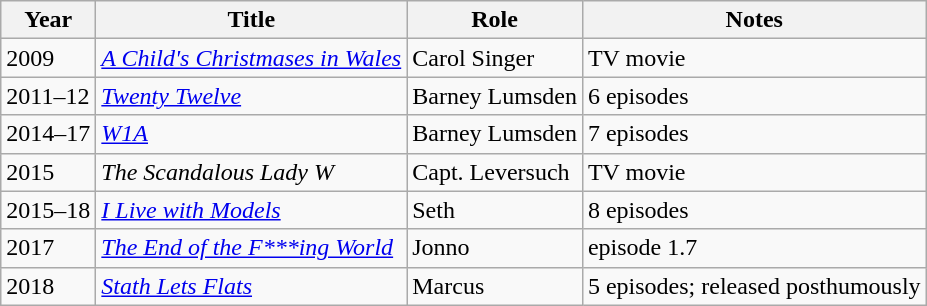<table class="wikitable">
<tr>
<th>Year</th>
<th>Title</th>
<th>Role</th>
<th>Notes</th>
</tr>
<tr>
<td>2009</td>
<td><em><a href='#'>A Child's Christmases in Wales</a></em></td>
<td>Carol Singer</td>
<td>TV movie</td>
</tr>
<tr>
<td>2011–12</td>
<td><em><a href='#'>Twenty Twelve</a></em></td>
<td>Barney Lumsden</td>
<td>6 episodes</td>
</tr>
<tr>
<td>2014–17</td>
<td><em><a href='#'>W1A</a></em></td>
<td>Barney Lumsden</td>
<td>7 episodes</td>
</tr>
<tr>
<td>2015</td>
<td><em>The Scandalous Lady W</em></td>
<td>Capt. Leversuch</td>
<td>TV movie</td>
</tr>
<tr>
<td>2015–18</td>
<td><em><a href='#'>I Live with Models</a></em></td>
<td>Seth</td>
<td>8 episodes</td>
</tr>
<tr>
<td>2017</td>
<td><em><a href='#'>The End of the F***ing World</a></em></td>
<td>Jonno</td>
<td>episode 1.7</td>
</tr>
<tr>
<td>2018</td>
<td><em><a href='#'>Stath Lets Flats</a></em></td>
<td>Marcus</td>
<td>5 episodes; released posthumously</td>
</tr>
</table>
